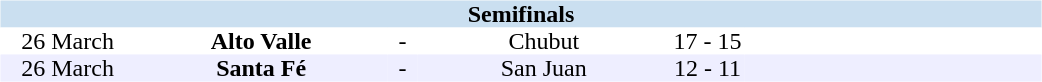<table table width=700>
<tr>
<td width=700 valign="top"><br><table border=0 cellspacing=0 cellpadding=0 style="font-size: 100%; border-collapse: collapse;" width=100%>
<tr bgcolor="#CADFF0">
<td style="font-size:100%"; align="center" colspan="6"><strong>Semifinals</strong></td>
</tr>
<tr align=center bgcolor=#FFFFFF>
<td width=90>26 March</td>
<td width=170><strong>Alto Valle</strong></td>
<td width=20>-</td>
<td width=170>Chubut</td>
<td width=50>17 - 15</td>
<td width=200></td>
</tr>
<tr align=center bgcolor=#EEEEFF>
<td width=90>26 March</td>
<td width=170><strong>Santa Fé</strong></td>
<td width=20>-</td>
<td width=170>San Juan</td>
<td width=50>12 - 11</td>
<td width=200></td>
</tr>
</table>
</td>
</tr>
</table>
